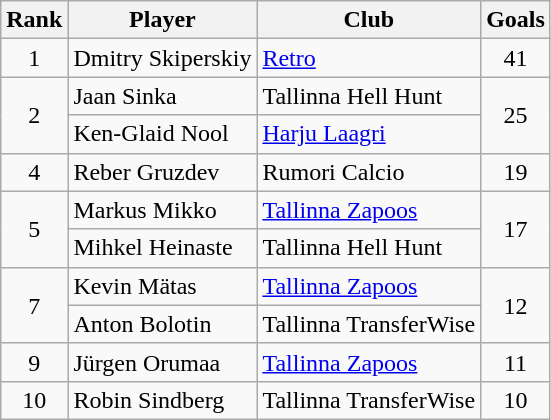<table class="wikitable">
<tr>
<th>Rank</th>
<th>Player</th>
<th>Club</th>
<th>Goals</th>
</tr>
<tr>
<td align=center rowspan=>1</td>
<td> Dmitry Skiperskiy</td>
<td><a href='#'>Retro</a></td>
<td align=center rowspan=>41</td>
</tr>
<tr>
<td align=center rowspan=2>2</td>
<td> Jaan Sinka</td>
<td>Tallinna Hell Hunt</td>
<td align=center rowspan=2>25</td>
</tr>
<tr>
<td> Ken-Glaid Nool</td>
<td><a href='#'>Harju Laagri</a></td>
</tr>
<tr>
<td align=center rowspan=>4</td>
<td> Reber Gruzdev</td>
<td>Rumori Calcio</td>
<td align=center rowspan=>19</td>
</tr>
<tr>
<td align=center rowspan=2>5</td>
<td> Markus Mikko</td>
<td><a href='#'>Tallinna Zapoos</a></td>
<td align=center rowspan=2>17</td>
</tr>
<tr>
<td> Mihkel Heinaste</td>
<td>Tallinna Hell Hunt</td>
</tr>
<tr>
<td align=center rowspan=2>7</td>
<td> Kevin Mätas</td>
<td><a href='#'>Tallinna Zapoos</a></td>
<td align=center rowspan=2>12</td>
</tr>
<tr>
<td> Anton Bolotin</td>
<td>Tallinna TransferWise</td>
</tr>
<tr>
<td align=center rowspan=>9</td>
<td> Jürgen Orumaa</td>
<td><a href='#'>Tallinna Zapoos</a></td>
<td align=center rowspan=>11</td>
</tr>
<tr>
<td align=center rowspan=>10</td>
<td> Robin Sindberg</td>
<td>Tallinna TransferWise</td>
<td align=center rowspan=>10</td>
</tr>
</table>
